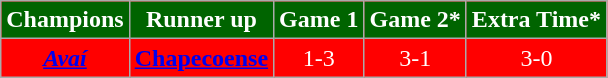<table class="wikitable" style="text-align:center; color:#ffffff; background:#ff0000">
<tr>
<th style="background:#006400">Champions</th>
<th style="background:#006400">Runner up</th>
<th style="background:#006400">Game 1</th>
<th style="background:#006400">Game 2*</th>
<th style="background:#006400">Extra Time*</th>
</tr>
<tr>
<td><strong><em><a href='#'><span>Avaí</span></a></em></strong></td>
<td><strong><a href='#'><span>Chapecoense</span></a></strong></td>
<td>1-3</td>
<td>3-1</td>
<td>3-0</td>
</tr>
</table>
